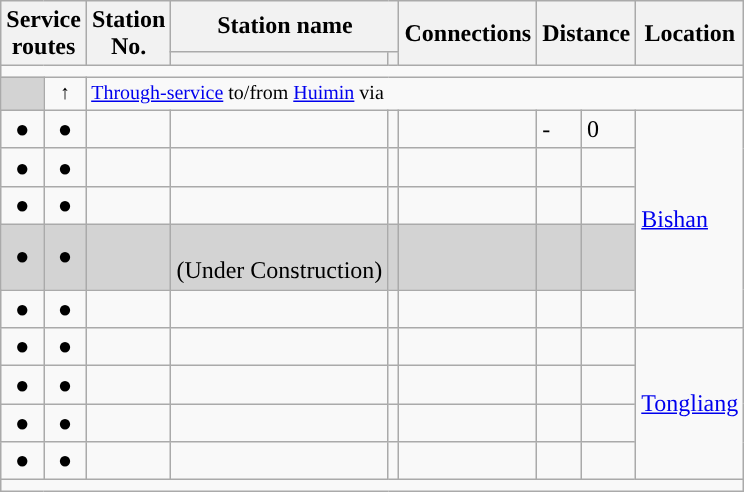<table class="wikitable">
<tr>
<th colspan="2" rowspan="2">Service<br>routes</th>
<th rowspan="2">Station<br>No.</th>
<th colspan="2">Station name</th>
<th rowspan="2">Connections</th>
<th colspan="2" rowspan="2">Distance<br></th>
<th rowspan="2">Location</th>
</tr>
<tr>
<th></th>
<th></th>
</tr>
<tr style="background:#">
<td colspan = "10"></td>
</tr>
<tr style="font-size:smaller">
<td align="center" style="background:lightgrey"></td>
<td align="center" style="background:#">↑</td>
<td colspan="8"><a href='#'>Through-service</a> to/from <a href='#'>Huimin</a> via </td>
</tr>
<tr>
<td align="center">●</td>
<td align="center">●</td>
<td></td>
<td></td>
<td></td>
<td><br></td>
<td>-</td>
<td>0</td>
<td rowspan="5"><a href='#'>Bishan</a></td>
</tr>
<tr>
<td align="center">●</td>
<td align="center">●</td>
<td></td>
<td></td>
<td></td>
<td></td>
<td></td>
<td></td>
</tr>
<tr>
<td align="center">●</td>
<td align="center">●</td>
<td></td>
<td></td>
<td></td>
<td></td>
<td></td>
<td></td>
</tr>
<tr bgcolor="lightgrey">
<td align="center">●</td>
<td align="center">●</td>
<td></td>
<td><br>(Under Construction)</td>
<td></td>
<td></td>
<td></td>
<td></td>
</tr>
<tr>
<td align="center">●</td>
<td align="center">●</td>
<td></td>
<td></td>
<td></td>
<td></td>
<td></td>
<td></td>
</tr>
<tr>
<td align="center">●</td>
<td align="center">●</td>
<td></td>
<td></td>
<td></td>
<td></td>
<td></td>
<td></td>
<td rowspan="4"><a href='#'>Tongliang</a></td>
</tr>
<tr>
<td align="center">●</td>
<td align="center">●</td>
<td></td>
<td></td>
<td></td>
<td></td>
<td></td>
<td></td>
</tr>
<tr>
<td align="center">●</td>
<td align="center">●</td>
<td></td>
<td></td>
<td></td>
<td></td>
<td></td>
<td></td>
</tr>
<tr>
<td align="center">●</td>
<td align="center">●</td>
<td></td>
<td></td>
<td></td>
<td></td>
<td></td>
<td></td>
</tr>
<tr style="background:#">
<td colspan="10"></td>
</tr>
</table>
